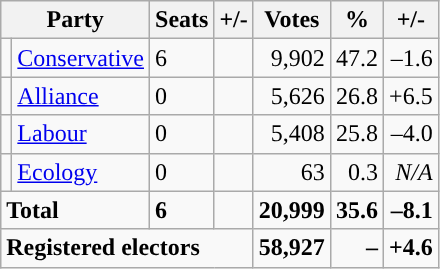<table class="wikitable sortable">
<tr>
<th colspan="2">Party</th>
<th>Seats</th>
<th>+/-</th>
<th>Votes</th>
<th>%</th>
<th>+/-</th>
</tr>
<tr>
<td style="background-color: "></td>
<td><a href='#'>Conservative</a></td>
<td>6</td>
<td></td>
<td style="text-align:right;">9,902</td>
<td style="text-align:right;">47.2</td>
<td style="text-align:right;">–1.6</td>
</tr>
<tr>
<td style="background-color: "></td>
<td><a href='#'>Alliance</a></td>
<td>0</td>
<td></td>
<td style="text-align:right;">5,626</td>
<td style="text-align:right;">26.8</td>
<td style="text-align:right;">+6.5</td>
</tr>
<tr>
<td style="background-color: "></td>
<td><a href='#'>Labour</a></td>
<td>0</td>
<td></td>
<td style="text-align:right;">5,408</td>
<td style="text-align:right;">25.8</td>
<td style="text-align:right;">–4.0</td>
</tr>
<tr>
<td style="background-color: "></td>
<td><a href='#'>Ecology</a></td>
<td>0</td>
<td></td>
<td style="text-align:right;">63</td>
<td style="text-align:right;">0.3</td>
<td style="text-align:right;"><em>N/A</em></td>
</tr>
<tr>
<td colspan="2"><strong>Total</strong></td>
<td><strong>6</strong></td>
<td></td>
<td style="text-align:right;"><strong>20,999</strong></td>
<td style="text-align:right;"><strong>35.6</strong></td>
<td style="text-align:right;"><strong>–8.1</strong></td>
</tr>
<tr>
<td colspan="4"><strong>Registered electors</strong></td>
<td style="text-align:right;"><strong>58,927</strong></td>
<td style="text-align:right;"><strong>–</strong></td>
<td style="text-align:right;"><strong>+4.6</strong></td>
</tr>
</table>
